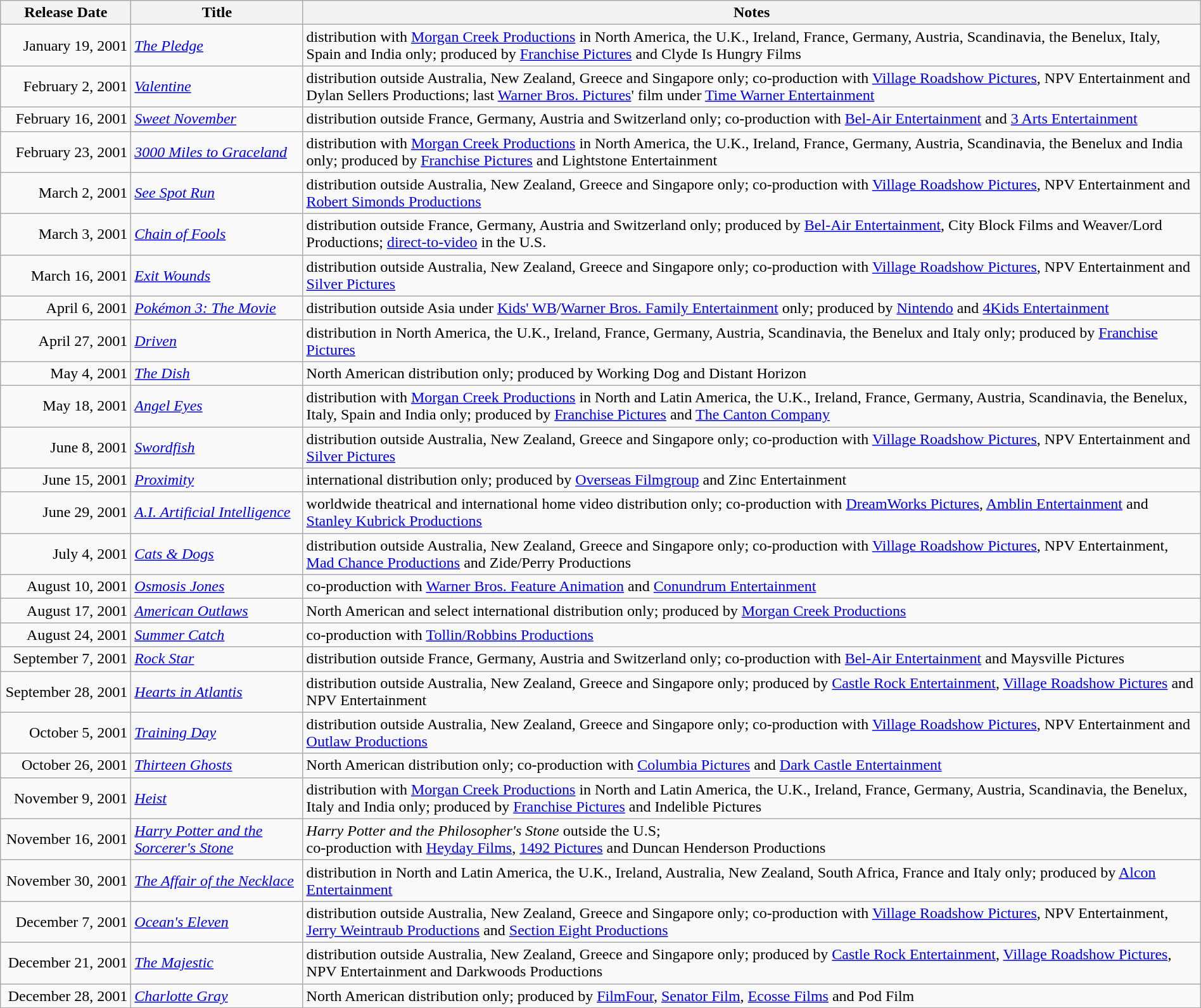<table class="wikitable sortable" style="width:100%;">
<tr>
<th scope="col" style=width:130px;">Release Date</th>
<th>Title</th>
<th>Notes</th>
</tr>
<tr>
<td style="text-align:right;">January 19, 2001</td>
<td><em><a href='#'>The Pledge</a></em></td>
<td>distribution with <a href='#'>Morgan Creek Productions</a> in North America, the U.K., Ireland, France, Germany, Austria, Scandinavia, the Benelux, Italy, Spain and India only; produced by <a href='#'>Franchise Pictures</a> and Clyde Is Hungry Films</td>
</tr>
<tr>
<td style="text-align:right;">February 2, 2001</td>
<td><em><a href='#'>Valentine</a></em></td>
<td>distribution outside Australia, New Zealand, Greece and Singapore only; co-production with <a href='#'>Village Roadshow Pictures</a>, NPV Entertainment and Dylan Sellers Productions; last <a href='#'>Warner Bros. Pictures</a>' film under <a href='#'>Time Warner Entertainment</a></td>
</tr>
<tr>
<td style="text-align:right;">February 16, 2001</td>
<td><em><a href='#'>Sweet November</a></em></td>
<td>distribution outside France, Germany, Austria and Switzerland only; co-production with <a href='#'>Bel-Air Entertainment</a> and <a href='#'>3 Arts Entertainment</a></td>
</tr>
<tr>
<td style="text-align:right;">February 23, 2001</td>
<td><em><a href='#'>3000 Miles to Graceland</a></em></td>
<td>distribution with <a href='#'>Morgan Creek Productions</a> in North America, the U.K., Ireland, France, Germany, Austria, Scandinavia, the Benelux and India only; produced by <a href='#'>Franchise Pictures</a> and Lightstone Entertainment</td>
</tr>
<tr>
<td style="text-align:right;">March 2, 2001</td>
<td><em><a href='#'>See Spot Run</a></em></td>
<td>distribution outside Australia, New Zealand, Greece and Singapore only; co-production with <a href='#'>Village Roadshow Pictures</a>, NPV Entertainment and <a href='#'>Robert Simonds Productions</a></td>
</tr>
<tr>
<td style="text-align:right;">March 3, 2001</td>
<td><em><a href='#'>Chain of Fools</a></em></td>
<td>distribution outside France, Germany, Austria and Switzerland only; produced by <a href='#'>Bel-Air Entertainment</a>, City Block Films and Weaver/Lord Productions; <a href='#'>direct-to-video</a> in the U.S.</td>
</tr>
<tr>
<td style="text-align:right;">March 16, 2001</td>
<td><em><a href='#'>Exit Wounds</a></em></td>
<td>distribution outside Australia, New Zealand, Greece and Singapore only; co-production with <a href='#'>Village Roadshow Pictures</a>, NPV Entertainment and <a href='#'>Silver Pictures</a></td>
</tr>
<tr>
<td style="text-align:right;">April 6, 2001</td>
<td><em><a href='#'>Pokémon 3: The Movie</a></em> </td>
<td>distribution outside Asia under <a href='#'>Kids' WB</a>/<a href='#'>Warner Bros. Family Entertainment</a> only; produced by <a href='#'>Nintendo</a> and <a href='#'>4Kids Entertainment</a></td>
</tr>
<tr>
<td style="text-align:right;">April 27, 2001</td>
<td><em><a href='#'>Driven</a></em></td>
<td>distribution in North America, the U.K., Ireland, France, Germany, Austria, Scandinavia, the Benelux and Italy only; produced by <a href='#'>Franchise Pictures</a></td>
</tr>
<tr>
<td style="text-align:right;">May 4, 2001</td>
<td><em><a href='#'>The Dish</a></em></td>
<td>North American distribution only; produced by Working Dog and Distant Horizon</td>
</tr>
<tr>
<td style="text-align:right;">May 18, 2001</td>
<td><em><a href='#'>Angel Eyes</a></em></td>
<td>distribution with <a href='#'>Morgan Creek Productions</a> in North and Latin America, the U.K., Ireland, France, Germany, Austria, Scandinavia, the Benelux, Italy, Spain and India only; produced by <a href='#'>Franchise Pictures</a> and <a href='#'>The Canton Company</a></td>
</tr>
<tr>
<td style="text-align:right;">June 8, 2001</td>
<td><em><a href='#'>Swordfish</a></em></td>
<td>distribution outside Australia, New Zealand, Greece and Singapore only; co-production with <a href='#'>Village Roadshow Pictures</a>, NPV Entertainment and <a href='#'>Silver Pictures</a></td>
</tr>
<tr>
<td style="text-align:right;">June 15, 2001</td>
<td><em><a href='#'>Proximity</a></em></td>
<td>international distribution only; produced by <a href='#'>Overseas Filmgroup</a> and Zinc Entertainment</td>
</tr>
<tr>
<td style="text-align:right;">June 29, 2001</td>
<td><em><a href='#'>A.I. Artificial Intelligence</a></em></td>
<td>worldwide theatrical and international home video distribution only; co-production with <a href='#'>DreamWorks Pictures</a>, <a href='#'>Amblin Entertainment</a> and <a href='#'>Stanley Kubrick Productions</a></td>
</tr>
<tr>
<td style="text-align:right;">July 4, 2001</td>
<td><em><a href='#'>Cats & Dogs</a></em></td>
<td>distribution outside Australia, New Zealand, Greece and Singapore only; co-production with <a href='#'>Village Roadshow Pictures</a>, NPV Entertainment, <a href='#'>Mad Chance Productions</a> and Zide/Perry Productions</td>
</tr>
<tr>
<td style="text-align:right;">August 10, 2001</td>
<td><em><a href='#'>Osmosis Jones</a></em></td>
<td>co-production with <a href='#'>Warner Bros. Feature Animation</a> and <a href='#'>Conundrum Entertainment</a></td>
</tr>
<tr>
<td style="text-align:right;">August 17, 2001</td>
<td><em><a href='#'>American Outlaws</a></em></td>
<td>North American and select international distribution only; produced by <a href='#'>Morgan Creek Productions</a></td>
</tr>
<tr>
<td style="text-align:right;">August 24, 2001</td>
<td><em><a href='#'>Summer Catch</a></em></td>
<td>co-production with <a href='#'>Tollin/Robbins Productions</a></td>
</tr>
<tr>
<td style="text-align:right;">September 7, 2001</td>
<td><em><a href='#'>Rock Star</a></em></td>
<td>distribution outside France, Germany, Austria and Switzerland only; co-production with <a href='#'>Bel-Air Entertainment</a> and Maysville Pictures</td>
</tr>
<tr>
<td style="text-align:right;">September 28, 2001</td>
<td><em><a href='#'>Hearts in Atlantis</a></em></td>
<td>distribution outside Australia, New Zealand, Greece and Singapore only; produced by <a href='#'>Castle Rock Entertainment</a>, <a href='#'>Village Roadshow Pictures</a> and NPV Entertainment</td>
</tr>
<tr>
<td style="text-align:right;">October 5, 2001</td>
<td><em><a href='#'>Training Day</a></em></td>
<td>distribution outside Australia, New Zealand, Greece and Singapore only; co-production with <a href='#'>Village Roadshow Pictures</a>, NPV Entertainment and <a href='#'>Outlaw Productions</a></td>
</tr>
<tr>
<td style="text-align:right;">October 26, 2001</td>
<td><em><a href='#'>Thirteen Ghosts</a></em></td>
<td>North American distribution only; co-production with <a href='#'>Columbia Pictures</a> and <a href='#'>Dark Castle Entertainment</a></td>
</tr>
<tr>
<td style="text-align:right;">November 9, 2001</td>
<td><em><a href='#'>Heist</a></em></td>
<td>distribution with <a href='#'>Morgan Creek Productions</a> in North and Latin America, the U.K., Ireland, France, Germany, Austria, Scandinavia, the Benelux, Italy and India only; produced by <a href='#'>Franchise Pictures</a> and Indelible Pictures</td>
</tr>
<tr>
<td style="text-align:right;">November 16, 2001</td>
<td><em><a href='#'>Harry Potter and the Sorcerer's Stone</a></em></td>
<td><em>Harry Potter and the Philosopher's Stone</em> outside the U.S;<br>co-production with <a href='#'>Heyday Films</a>, <a href='#'>1492 Pictures</a> and Duncan Henderson Productions</td>
</tr>
<tr>
<td style="text-align:right;">November 30, 2001</td>
<td><em><a href='#'>The Affair of the Necklace</a></em></td>
<td>distribution in North and Latin America, the U.K., Ireland, Australia, New Zealand, South Africa, France and Italy only; produced by <a href='#'>Alcon Entertainment</a></td>
</tr>
<tr>
<td style="text-align:right;">December 7, 2001</td>
<td><em><a href='#'>Ocean's Eleven</a></em></td>
<td>distribution outside Australia, New Zealand, Greece and Singapore only; co-production with <a href='#'>Village Roadshow Pictures</a>, NPV Entertainment, <a href='#'>Jerry Weintraub Productions</a> and <a href='#'>Section Eight Productions</a></td>
</tr>
<tr>
<td style="text-align:right;">December 21, 2001</td>
<td><em><a href='#'>The Majestic</a></em></td>
<td>distribution outside Australia, New Zealand, Greece and Singapore only; produced by <a href='#'>Castle Rock Entertainment</a>, <a href='#'>Village Roadshow Pictures</a>, NPV Entertainment and Darkwoods Productions</td>
</tr>
<tr>
<td style="text-align:right;">December 28, 2001</td>
<td><em><a href='#'>Charlotte Gray</a></em></td>
<td>North American distribution only; produced by <a href='#'>FilmFour</a>, <a href='#'>Senator Film</a>, <a href='#'>Ecosse Films</a> and Pod Film</td>
</tr>
<tr>
</tr>
</table>
